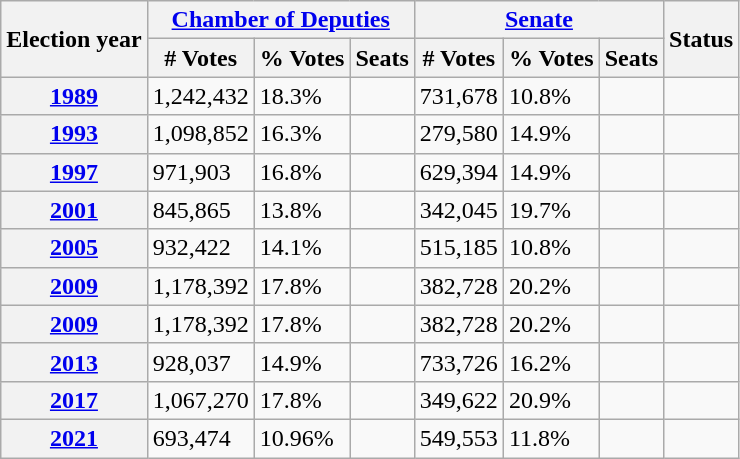<table class="wikitable">
<tr>
<th rowspan=2>Election year</th>
<th colspan=3><a href='#'>Chamber of Deputies</a></th>
<th colspan=3><a href='#'>Senate</a></th>
<th rowspan=2>Status</th>
</tr>
<tr>
<th># Votes</th>
<th>% Votes</th>
<th>Seats</th>
<th># Votes</th>
<th>% Votes</th>
<th>Seats</th>
</tr>
<tr>
<th><a href='#'>1989</a></th>
<td>1,242,432</td>
<td>18.3%</td>
<td></td>
<td>731,678</td>
<td>10.8%</td>
<td></td>
<td></td>
</tr>
<tr>
<th><a href='#'>1993</a></th>
<td>1,098,852</td>
<td>16.3%</td>
<td></td>
<td>279,580</td>
<td>14.9%</td>
<td></td>
<td></td>
</tr>
<tr>
<th><a href='#'>1997</a></th>
<td>971,903</td>
<td>16.8%</td>
<td></td>
<td>629,394</td>
<td>14.9%</td>
<td></td>
<td></td>
</tr>
<tr>
<th><a href='#'>2001</a></th>
<td>845,865</td>
<td>13.8%</td>
<td></td>
<td>342,045</td>
<td>19.7%</td>
<td></td>
<td></td>
</tr>
<tr>
<th><a href='#'>2005</a></th>
<td>932,422</td>
<td>14.1%</td>
<td></td>
<td>515,185</td>
<td>10.8%</td>
<td></td>
<td></td>
</tr>
<tr>
<th><a href='#'>2009</a></th>
<td>1,178,392</td>
<td>17.8%</td>
<td></td>
<td>382,728</td>
<td>20.2%</td>
<td></td>
<td></td>
</tr>
<tr>
<th><a href='#'>2009</a></th>
<td>1,178,392</td>
<td>17.8%</td>
<td></td>
<td>382,728</td>
<td>20.2%</td>
<td></td>
<td></td>
</tr>
<tr>
<th><a href='#'>2013</a></th>
<td>928,037</td>
<td>14.9%</td>
<td></td>
<td>733,726</td>
<td>16.2%</td>
<td></td>
<td></td>
</tr>
<tr>
<th><a href='#'>2017</a></th>
<td>1,067,270</td>
<td>17.8%</td>
<td></td>
<td>349,622</td>
<td>20.9%</td>
<td></td>
<td></td>
</tr>
<tr>
<th><a href='#'>2021</a></th>
<td>693,474</td>
<td>10.96%</td>
<td></td>
<td>549,553</td>
<td>11.8%</td>
<td></td>
<td></td>
</tr>
</table>
